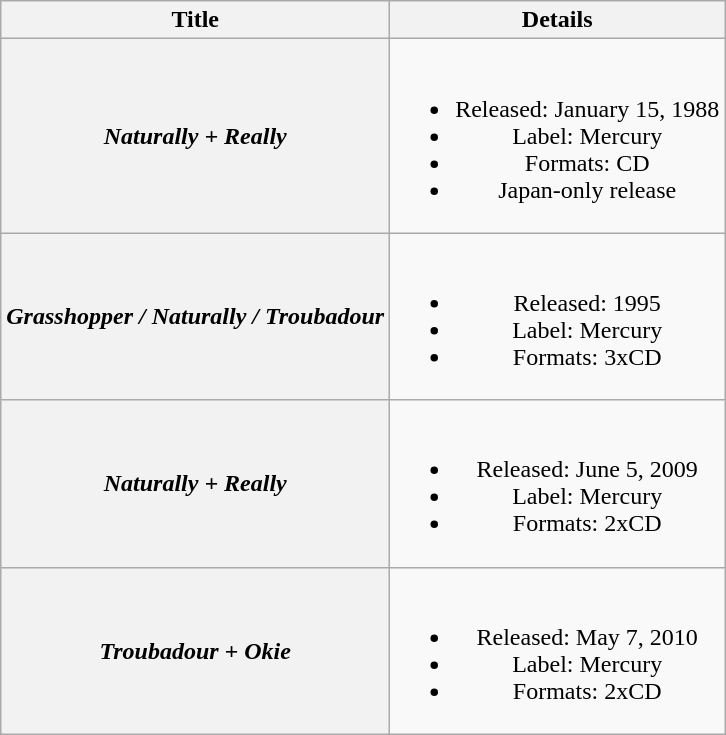<table class="wikitable plainrowheaders" style="text-align:center;">
<tr>
<th scope="col">Title</th>
<th scope="col">Details</th>
</tr>
<tr>
<th scope="row"><em>Naturally + Really</em></th>
<td><br><ul><li>Released: January 15, 1988</li><li>Label: Mercury</li><li>Formats: CD</li><li>Japan-only release</li></ul></td>
</tr>
<tr>
<th scope="row"><em>Grasshopper / Naturally / Troubadour</em></th>
<td><br><ul><li>Released: 1995</li><li>Label: Mercury</li><li>Formats: 3xCD</li></ul></td>
</tr>
<tr>
<th scope="row"><em>Naturally + Really</em></th>
<td><br><ul><li>Released: June 5, 2009</li><li>Label: Mercury</li><li>Formats: 2xCD</li></ul></td>
</tr>
<tr>
<th scope="row"><em>Troubadour + Okie</em></th>
<td><br><ul><li>Released: May 7, 2010</li><li>Label: Mercury</li><li>Formats: 2xCD</li></ul></td>
</tr>
</table>
